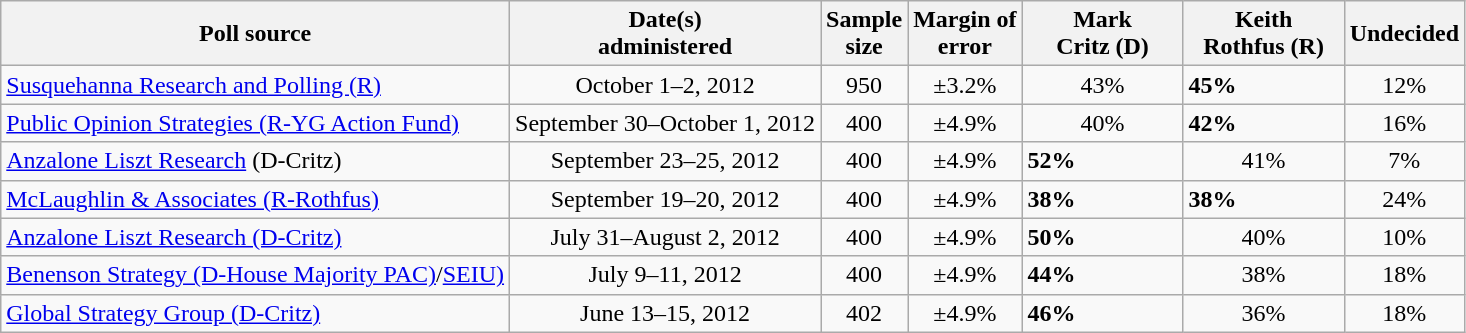<table class="wikitable">
<tr>
<th>Poll source</th>
<th>Date(s)<br>administered</th>
<th>Sample<br>size</th>
<th>Margin of <br>error</th>
<th style="width:100px;">Mark<br>Critz (D)</th>
<th style="width:100px;">Keith<br>Rothfus (R)</th>
<th>Undecided</th>
</tr>
<tr>
<td><a href='#'>Susquehanna Research and Polling (R)</a></td>
<td align=center>October 1–2, 2012</td>
<td align=center>950</td>
<td align=center>±3.2%</td>
<td align=center>43%</td>
<td><strong>45%</strong></td>
<td align="center">12%</td>
</tr>
<tr>
<td><a href='#'>Public Opinion Strategies (R-YG Action Fund)</a></td>
<td align=center>September 30–October 1, 2012</td>
<td align=center>400</td>
<td align=center>±4.9%</td>
<td align=center>40%</td>
<td><strong>42%</strong></td>
<td align="center">16%</td>
</tr>
<tr>
<td><a href='#'>Anzalone Liszt Research</a> (D-Critz)</td>
<td align=center>September 23–25, 2012</td>
<td align=center>400</td>
<td align=center>±4.9%</td>
<td><strong>52%</strong></td>
<td align=center>41%</td>
<td align=center>7%</td>
</tr>
<tr>
<td><a href='#'>McLaughlin & Associates (R-Rothfus)</a></td>
<td align=center>September 19–20, 2012</td>
<td align=center>400</td>
<td align=center>±4.9%</td>
<td><strong>38%</strong></td>
<td><strong>38%</strong></td>
<td align=center>24%</td>
</tr>
<tr>
<td><a href='#'>Anzalone Liszt Research (D-Critz)</a></td>
<td align=center>July 31–August 2, 2012</td>
<td align=center>400</td>
<td align=center>±4.9%</td>
<td><strong>50%</strong></td>
<td align=center>40%</td>
<td align=center>10%</td>
</tr>
<tr>
<td><a href='#'>Benenson Strategy (D-House Majority PAC)</a>/<a href='#'>SEIU)</a></td>
<td align=center>July 9–11, 2012</td>
<td align=center>400</td>
<td align=center>±4.9%</td>
<td><strong>44%</strong></td>
<td align=center>38%</td>
<td align=center>18%</td>
</tr>
<tr>
<td><a href='#'>Global Strategy Group (D-Critz)</a></td>
<td align=center>June 13–15, 2012</td>
<td align=center>402</td>
<td align=center>±4.9%</td>
<td><strong>46%</strong></td>
<td align=center>36%</td>
<td align=center>18%</td>
</tr>
</table>
